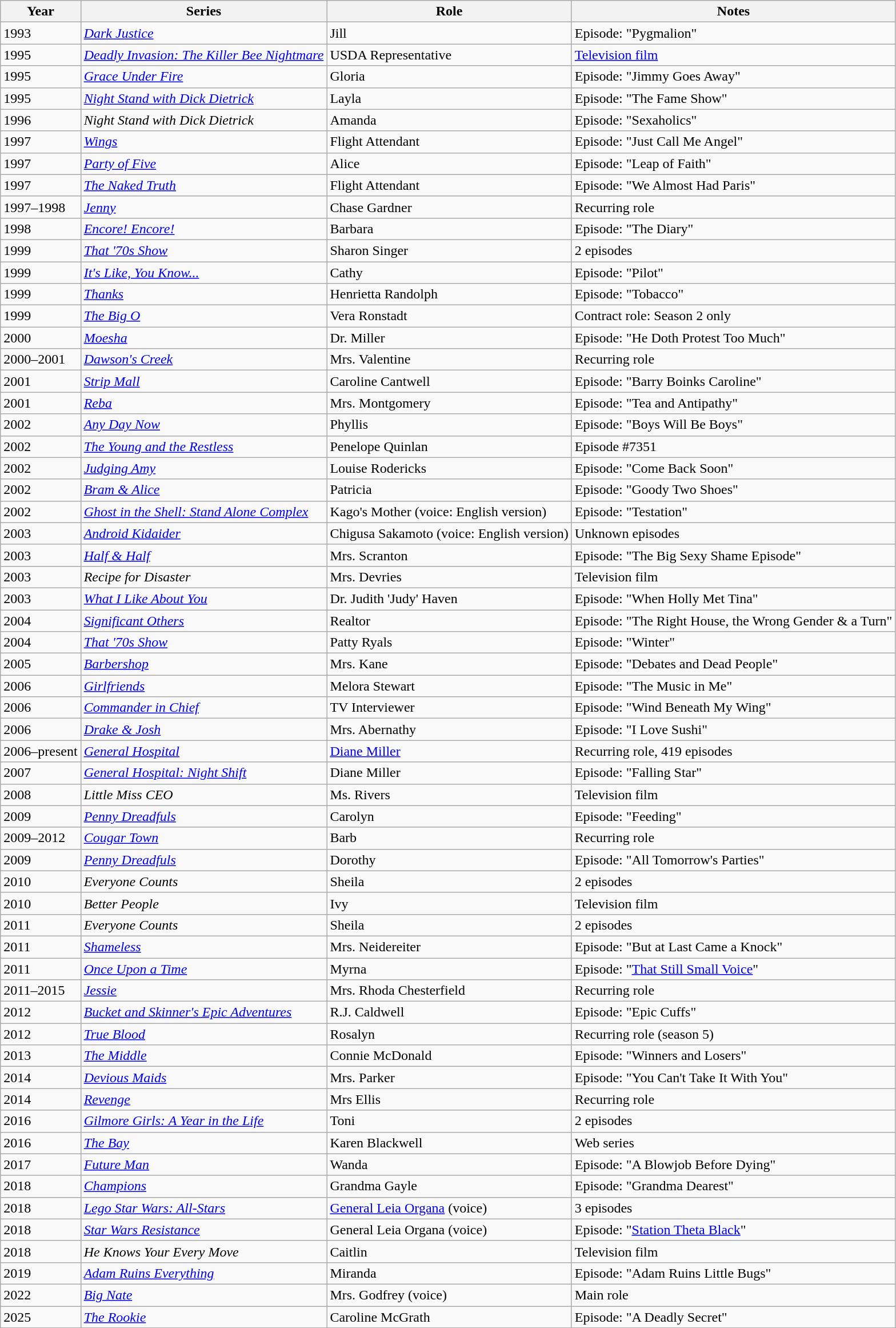<table class="wikitable">
<tr>
<th>Year</th>
<th>Series</th>
<th>Role</th>
<th>Notes</th>
</tr>
<tr>
<td>1993</td>
<td><em><a href='#'>Dark Justice</a></em></td>
<td>Jill</td>
<td>Episode: "Pygmalion"</td>
</tr>
<tr>
<td>1995</td>
<td><em><a href='#'>Deadly Invasion: The Killer Bee Nightmare</a></em></td>
<td>USDA Representative</td>
<td><a href='#'>Television film</a></td>
</tr>
<tr>
<td>1995</td>
<td><em><a href='#'>Grace Under Fire</a></em></td>
<td>Gloria</td>
<td>Episode: "Jimmy Goes Away"</td>
</tr>
<tr>
<td>1995</td>
<td><em><a href='#'>Night Stand with Dick Dietrick</a></em></td>
<td>Layla</td>
<td>Episode: "The Fame Show"</td>
</tr>
<tr>
<td>1996</td>
<td><em>Night Stand with Dick Dietrick</em></td>
<td>Amanda</td>
<td>Episode: "Sexaholics"</td>
</tr>
<tr>
<td>1997</td>
<td><em><a href='#'>Wings</a></em></td>
<td>Flight Attendant</td>
<td>Episode: "Just Call Me Angel"</td>
</tr>
<tr>
<td>1997</td>
<td><em><a href='#'>Party of Five</a></em></td>
<td>Alice</td>
<td>Episode: "Leap of Faith"</td>
</tr>
<tr>
<td>1997</td>
<td><em><a href='#'>The Naked Truth</a></em></td>
<td>Flight Attendant</td>
<td>Episode: "We Almost Had Paris"</td>
</tr>
<tr>
<td>1997–1998</td>
<td><em><a href='#'>Jenny</a></em></td>
<td>Chase Gardner</td>
<td>Recurring role</td>
</tr>
<tr>
<td>1998</td>
<td><em><a href='#'>Encore! Encore!</a></em></td>
<td>Barbara</td>
<td>Episode: "The Diary"</td>
</tr>
<tr>
<td>1999</td>
<td><em><a href='#'>That '70s Show</a></em></td>
<td>Sharon Singer</td>
<td>2 episodes</td>
</tr>
<tr>
<td>1999</td>
<td><em><a href='#'>It's Like, You Know...</a></em></td>
<td>Cathy</td>
<td>Episode: "Pilot"</td>
</tr>
<tr>
<td>1999</td>
<td><em><a href='#'>Thanks</a></em></td>
<td>Henrietta Randolph</td>
<td>Episode: "Tobacco"</td>
</tr>
<tr>
<td>1999</td>
<td><em><a href='#'>The Big O</a></em></td>
<td>Vera Ronstadt</td>
<td>Contract role: Season 2 only</td>
</tr>
<tr>
<td>2000</td>
<td><em><a href='#'>Moesha</a></em></td>
<td>Dr. Miller</td>
<td>Episode: "He Doth Protest Too Much"</td>
</tr>
<tr>
<td>2000–2001</td>
<td><em><a href='#'>Dawson's Creek</a></em></td>
<td>Mrs. Valentine</td>
<td>Recurring role</td>
</tr>
<tr>
<td>2001</td>
<td><em><a href='#'>Strip Mall</a></em></td>
<td>Caroline Cantwell</td>
<td>Episode: "Barry Boinks Caroline"</td>
</tr>
<tr>
<td>2001</td>
<td><em><a href='#'>Reba</a></em></td>
<td>Mrs. Montgomery</td>
<td>Episode: "Tea and Antipathy"</td>
</tr>
<tr>
<td>2002</td>
<td><em><a href='#'>Any Day Now</a></em></td>
<td>Phyllis</td>
<td>Episode: "Boys Will Be Boys"</td>
</tr>
<tr>
<td>2002</td>
<td><em><a href='#'>The Young and the Restless</a></em></td>
<td>Penelope Quinlan</td>
<td>Episode #7351</td>
</tr>
<tr>
<td>2002</td>
<td><em><a href='#'>Judging Amy</a></em></td>
<td>Louise Rodericks</td>
<td>Episode: "Come Back Soon"</td>
</tr>
<tr>
<td>2002</td>
<td><em><a href='#'>Bram & Alice</a></em></td>
<td>Patricia</td>
<td>Episode: "Goody Two Shoes"</td>
</tr>
<tr>
<td>2002</td>
<td><em><a href='#'>Ghost in the Shell: Stand Alone Complex</a></em></td>
<td>Kago's Mother (voice: English version)</td>
<td>Episode: "Testation"</td>
</tr>
<tr>
<td>2003</td>
<td><em><a href='#'>Android Kidaider</a></em></td>
<td>Chigusa Sakamoto (voice: English version)</td>
<td>Unknown episodes</td>
</tr>
<tr>
<td>2003</td>
<td><em><a href='#'>Half & Half</a></em></td>
<td>Mrs. Scranton</td>
<td>Episode: "The Big Sexy Shame Episode"</td>
</tr>
<tr>
<td>2003</td>
<td><em>Recipe for Disaster</em></td>
<td>Mrs. Devries</td>
<td>Television film</td>
</tr>
<tr>
<td>2003</td>
<td><em><a href='#'>What I Like About You</a></em></td>
<td>Dr. Judith 'Judy' Haven</td>
<td>Episode: "When Holly Met Tina"</td>
</tr>
<tr>
<td>2004</td>
<td><em><a href='#'>Significant Others</a></em></td>
<td>Realtor</td>
<td>Episode: "The Right House, the Wrong Gender & a Turn"</td>
</tr>
<tr>
<td>2004</td>
<td><em><a href='#'>That '70s Show</a></em></td>
<td>Patty Ryals</td>
<td>Episode: "Winter"</td>
</tr>
<tr>
<td>2005</td>
<td><em><a href='#'>Barbershop</a></em></td>
<td>Mrs. Kane</td>
<td>Episode: "Debates and Dead People"</td>
</tr>
<tr>
<td>2006</td>
<td><em><a href='#'>Girlfriends</a></em></td>
<td>Melora Stewart</td>
<td>Episode: "The Music in Me"</td>
</tr>
<tr>
<td>2006</td>
<td><em><a href='#'>Commander in Chief</a></em></td>
<td>TV Interviewer</td>
<td>Episode: "Wind Beneath My Wing"</td>
</tr>
<tr>
<td>2006</td>
<td><em><a href='#'>Drake & Josh</a></em></td>
<td>Mrs. Abernathy</td>
<td>Episode: "I Love Sushi"</td>
</tr>
<tr>
<td>2006–present</td>
<td><em><a href='#'>General Hospital</a></em></td>
<td><a href='#'>Diane Miller</a></td>
<td>Recurring role, 419 episodes</td>
</tr>
<tr>
<td>2007</td>
<td><em><a href='#'>General Hospital: Night Shift</a></em></td>
<td>Diane Miller</td>
<td>Episode: "Falling Star"</td>
</tr>
<tr>
<td>2008</td>
<td><em>Little Miss CEO</em></td>
<td>Ms. Rivers</td>
<td>Television film</td>
</tr>
<tr>
<td>2009</td>
<td><em><a href='#'>Penny Dreadfuls</a></em></td>
<td>Carolyn</td>
<td>Episode: "Feeding"</td>
</tr>
<tr>
<td>2009–2012</td>
<td><em><a href='#'>Cougar Town</a></em></td>
<td>Barb</td>
<td>Recurring role</td>
</tr>
<tr>
<td>2009</td>
<td><em><a href='#'>Penny Dreadfuls</a></em></td>
<td>Dorothy</td>
<td>Episode: "All Tomorrow's Parties"</td>
</tr>
<tr>
<td>2010</td>
<td><em>Everyone Counts</em></td>
<td>Sheila</td>
<td>2 episodes</td>
</tr>
<tr>
<td>2010</td>
<td><em>Better People</em></td>
<td>Ivy</td>
<td>Television film</td>
</tr>
<tr>
<td>2011</td>
<td><em>Everyone Counts</em></td>
<td>Sheila</td>
<td>2 episodes</td>
</tr>
<tr>
<td>2011</td>
<td><em><a href='#'>Shameless</a></em></td>
<td>Mrs. Neidereiter</td>
<td>Episode: "But at Last Came a Knock"</td>
</tr>
<tr>
<td>2011</td>
<td><em><a href='#'>Once Upon a Time</a></em></td>
<td>Myrna</td>
<td>Episode: "<a href='#'>That Still Small Voice</a>"</td>
</tr>
<tr>
<td>2011–2015</td>
<td><em><a href='#'>Jessie</a></em></td>
<td>Mrs. Rhoda Chesterfield</td>
<td>Recurring role</td>
</tr>
<tr>
<td>2012</td>
<td><em><a href='#'>Bucket and Skinner's Epic Adventures</a></em></td>
<td>R.J. Caldwell</td>
<td>Episode: "Epic Cuffs"</td>
</tr>
<tr>
<td>2012</td>
<td><em><a href='#'>True Blood</a></em></td>
<td>Rosalyn</td>
<td>Recurring role (season 5)</td>
</tr>
<tr>
<td>2013</td>
<td><em><a href='#'>The Middle</a></em></td>
<td>Connie McDonald</td>
<td>Episode: "Winners and Losers"</td>
</tr>
<tr>
<td>2014</td>
<td><em><a href='#'>Devious Maids</a></em></td>
<td>Mrs. Parker</td>
<td>Episode: "You Can't Take It With You"</td>
</tr>
<tr>
<td>2014</td>
<td><em><a href='#'>Revenge</a></em></td>
<td>Mrs Ellis</td>
<td>Recurring role</td>
</tr>
<tr>
<td>2016</td>
<td><em><a href='#'>Gilmore Girls: A Year in the Life</a></em></td>
<td>Toni</td>
<td>2 episodes</td>
</tr>
<tr>
<td>2016</td>
<td><em><a href='#'>The Bay</a></em></td>
<td>Karen Blackwell</td>
<td>Web series</td>
</tr>
<tr>
<td>2017</td>
<td><em><a href='#'>Future Man</a></em></td>
<td>Wanda</td>
<td>Episode: "A Blowjob Before Dying"</td>
</tr>
<tr>
<td>2018</td>
<td><em><a href='#'>Champions</a></em></td>
<td>Grandma Gayle</td>
<td>Episode: "Grandma Dearest"</td>
</tr>
<tr>
<td>2018</td>
<td><em><a href='#'>Lego Star Wars: All-Stars</a></em></td>
<td><a href='#'>General Leia Organa</a> (voice)</td>
<td>3 episodes</td>
</tr>
<tr>
<td>2018</td>
<td><em><a href='#'>Star Wars Resistance</a></em></td>
<td>General Leia Organa (voice)</td>
<td>Episode: "<a href='#'>Station Theta Black</a>"</td>
</tr>
<tr>
<td>2018</td>
<td><em>He Knows Your Every Move</em></td>
<td>Caitlin</td>
<td>Television film</td>
</tr>
<tr>
<td>2019</td>
<td><em><a href='#'>Adam Ruins Everything</a></em></td>
<td>Miranda</td>
<td>Episode: "Adam Ruins Little Bugs"</td>
</tr>
<tr>
<td>2022</td>
<td><em><a href='#'>Big Nate</a></em></td>
<td>Mrs. Godfrey (voice)</td>
<td>Main role</td>
</tr>
<tr>
<td>2025</td>
<td><em><a href='#'>The Rookie</a></em></td>
<td>Caroline McGrath</td>
<td>Episode: "A Deadly Secret"</td>
</tr>
</table>
